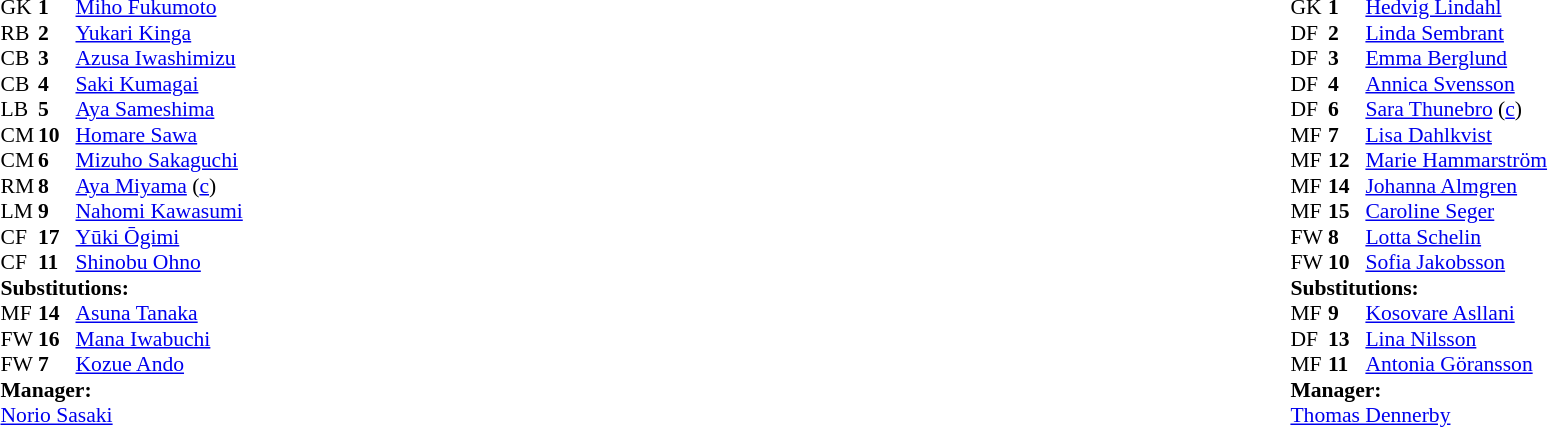<table width="100%">
<tr>
<td valign="top" width="50%"><br><table style="font-size: 90%" cellspacing="0" cellpadding="0">
<tr>
<th width="25"></th>
<th width="25"></th>
</tr>
<tr>
<td>GK</td>
<td><strong>1</strong></td>
<td><a href='#'>Miho Fukumoto</a></td>
</tr>
<tr>
<td>RB</td>
<td><strong>2</strong></td>
<td><a href='#'>Yukari Kinga</a></td>
</tr>
<tr>
<td>CB</td>
<td><strong>3</strong></td>
<td><a href='#'>Azusa Iwashimizu</a></td>
</tr>
<tr>
<td>CB</td>
<td><strong>4</strong></td>
<td><a href='#'>Saki Kumagai</a></td>
</tr>
<tr>
<td>LB</td>
<td><strong>5</strong></td>
<td><a href='#'>Aya Sameshima</a></td>
</tr>
<tr>
<td>CM</td>
<td><strong>10</strong></td>
<td><a href='#'>Homare Sawa</a></td>
<td></td>
<td></td>
</tr>
<tr>
<td>CM</td>
<td><strong>6</strong></td>
<td><a href='#'>Mizuho Sakaguchi</a></td>
</tr>
<tr>
<td>RM</td>
<td><strong>8</strong></td>
<td><a href='#'>Aya Miyama</a> (<a href='#'>c</a>)</td>
</tr>
<tr>
<td>LM</td>
<td><strong>9</strong></td>
<td><a href='#'>Nahomi Kawasumi</a></td>
</tr>
<tr>
<td>CF</td>
<td><strong>17</strong></td>
<td><a href='#'>Yūki Ōgimi</a></td>
<td></td>
<td></td>
</tr>
<tr>
<td>CF</td>
<td><strong>11</strong></td>
<td><a href='#'>Shinobu Ohno</a></td>
<td></td>
<td></td>
</tr>
<tr>
<td colspan=3><strong>Substitutions:</strong></td>
</tr>
<tr>
<td>MF</td>
<td><strong>14</strong></td>
<td><a href='#'>Asuna Tanaka</a></td>
<td></td>
<td></td>
</tr>
<tr>
<td>FW</td>
<td><strong>16</strong></td>
<td><a href='#'>Mana Iwabuchi</a></td>
<td></td>
<td></td>
</tr>
<tr>
<td>FW</td>
<td><strong>7</strong></td>
<td><a href='#'>Kozue Ando</a></td>
<td></td>
<td></td>
</tr>
<tr>
<td colspan=3><strong>Manager:</strong></td>
</tr>
<tr>
<td colspan=3><a href='#'>Norio Sasaki</a></td>
</tr>
</table>
</td>
<td valign="top"></td>
<td valign="top" width="50%"><br><table style="font-size: 90%" cellspacing="0" cellpadding="0" align="center">
<tr>
<th width="25"></th>
<th width="25"></th>
</tr>
<tr>
<td>GK</td>
<td><strong>1</strong></td>
<td><a href='#'>Hedvig Lindahl</a></td>
</tr>
<tr>
<td>DF</td>
<td><strong>2</strong></td>
<td><a href='#'>Linda Sembrant</a></td>
</tr>
<tr>
<td>DF</td>
<td><strong>3</strong></td>
<td><a href='#'>Emma Berglund</a></td>
</tr>
<tr>
<td>DF</td>
<td><strong>4</strong></td>
<td><a href='#'>Annica Svensson</a></td>
</tr>
<tr>
<td>DF</td>
<td><strong>6</strong></td>
<td><a href='#'>Sara Thunebro</a> (<a href='#'>c</a>)</td>
<td></td>
</tr>
<tr>
<td>MF</td>
<td><strong>7</strong></td>
<td><a href='#'>Lisa Dahlkvist</a></td>
<td></td>
<td></td>
</tr>
<tr>
<td>MF</td>
<td><strong>12</strong></td>
<td><a href='#'>Marie Hammarström</a></td>
</tr>
<tr>
<td>MF</td>
<td><strong>14</strong></td>
<td><a href='#'>Johanna Almgren</a></td>
<td></td>
<td></td>
</tr>
<tr>
<td>MF</td>
<td><strong>15</strong></td>
<td><a href='#'>Caroline Seger</a></td>
</tr>
<tr>
<td>FW</td>
<td><strong>8</strong></td>
<td><a href='#'>Lotta Schelin</a></td>
</tr>
<tr>
<td>FW</td>
<td><strong>10</strong></td>
<td><a href='#'>Sofia Jakobsson</a></td>
<td></td>
<td></td>
</tr>
<tr>
<td colspan=3><strong>Substitutions:</strong></td>
</tr>
<tr>
<td>MF</td>
<td><strong>9</strong></td>
<td><a href='#'>Kosovare Asllani</a></td>
<td></td>
<td></td>
</tr>
<tr>
<td>DF</td>
<td><strong>13</strong></td>
<td><a href='#'>Lina Nilsson</a></td>
<td></td>
<td></td>
</tr>
<tr>
<td>MF</td>
<td><strong>11</strong></td>
<td><a href='#'>Antonia Göransson</a></td>
<td></td>
<td></td>
</tr>
<tr>
<td colspan=3><strong>Manager:</strong></td>
</tr>
<tr>
<td colspan=3><a href='#'>Thomas Dennerby</a></td>
</tr>
</table>
</td>
</tr>
</table>
